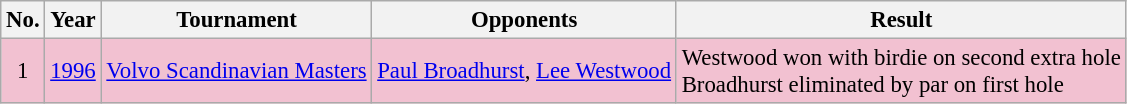<table class="wikitable" style="font-size:95%;">
<tr>
<th>No.</th>
<th>Year</th>
<th>Tournament</th>
<th>Opponents</th>
<th>Result</th>
</tr>
<tr style="background:#F2C1D1;">
<td align=center>1</td>
<td><a href='#'>1996</a></td>
<td><a href='#'>Volvo Scandinavian Masters</a></td>
<td> <a href='#'>Paul Broadhurst</a>,  <a href='#'>Lee Westwood</a></td>
<td>Westwood won with birdie on second extra hole<br>Broadhurst eliminated by par on first hole</td>
</tr>
</table>
